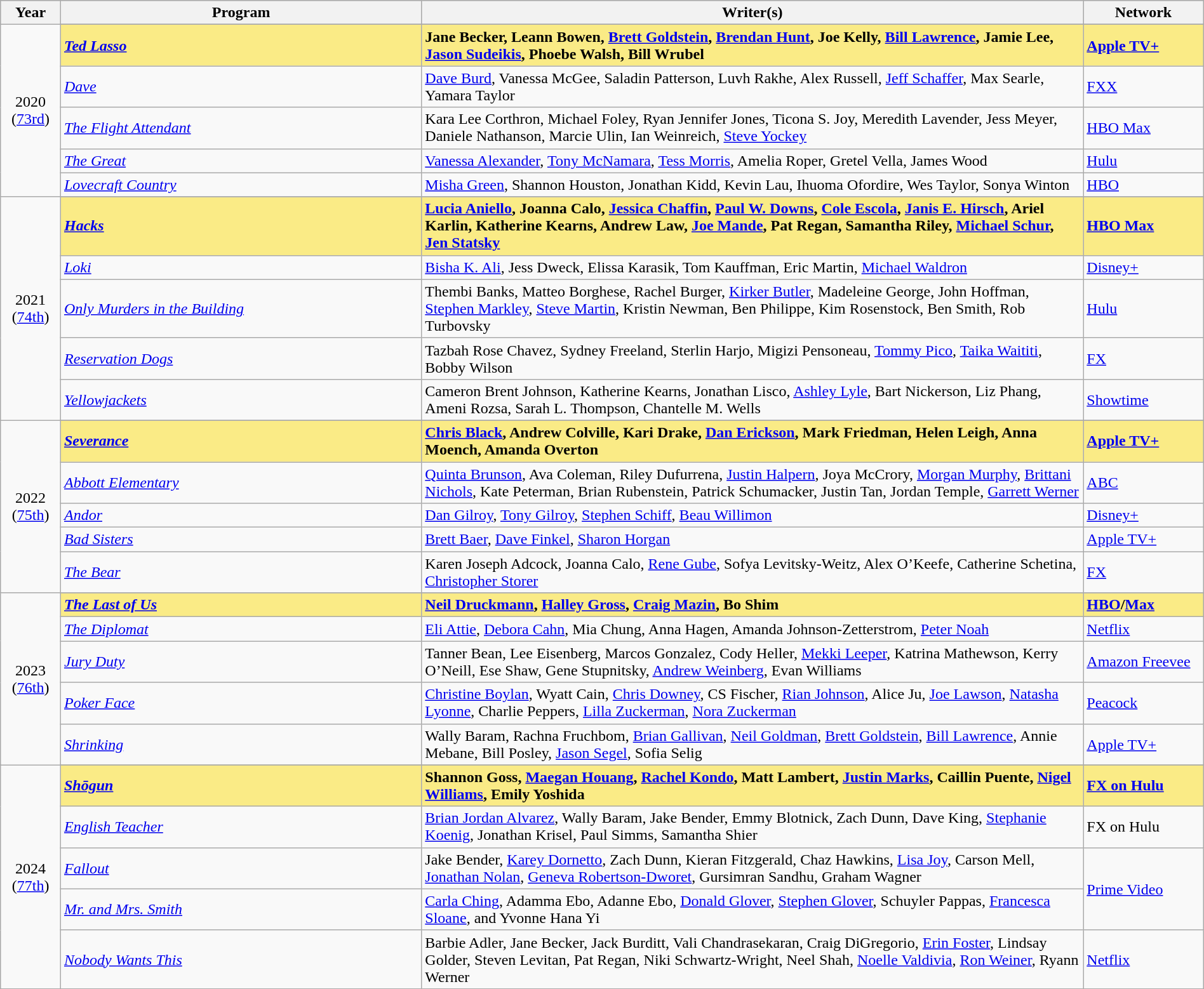<table class="wikitable" style="width:100%">
<tr bgcolor="#bebebe">
<th width="5%">Year</th>
<th width="30%">Program</th>
<th width="55%">Writer(s)</th>
<th width="10%">Network</th>
</tr>
<tr>
<td rowspan=6 style="text-align:center">2020<br>(<a href='#'>73rd</a>)<br></td>
</tr>
<tr style="background:#FAEB86">
<td><strong><em><a href='#'>Ted Lasso</a></em></strong></td>
<td><strong>Jane Becker, Leann Bowen, <a href='#'>Brett Goldstein</a>, <a href='#'>Brendan Hunt</a>, Joe Kelly, <a href='#'>Bill Lawrence</a>, Jamie Lee, <a href='#'>Jason Sudeikis</a>, Phoebe Walsh, Bill Wrubel</strong></td>
<td><strong><a href='#'>Apple TV+</a></strong></td>
</tr>
<tr>
<td><em><a href='#'>Dave</a></em></td>
<td><a href='#'>Dave Burd</a>, Vanessa McGee, Saladin Patterson, Luvh Rakhe, Alex Russell, <a href='#'>Jeff Schaffer</a>, Max Searle, Yamara Taylor</td>
<td><a href='#'>FXX</a></td>
</tr>
<tr>
<td><em><a href='#'>The Flight Attendant</a></em></td>
<td>Kara Lee Corthron, Michael Foley, Ryan Jennifer Jones, Ticona S. Joy, Meredith Lavender, Jess Meyer, Daniele Nathanson, Marcie Ulin, Ian Weinreich, <a href='#'>Steve Yockey</a></td>
<td><a href='#'>HBO Max</a></td>
</tr>
<tr>
<td><em><a href='#'>The Great</a></em></td>
<td><a href='#'>Vanessa Alexander</a>, <a href='#'>Tony McNamara</a>, <a href='#'>Tess Morris</a>, Amelia Roper, Gretel Vella, James Wood</td>
<td><a href='#'>Hulu</a></td>
</tr>
<tr>
<td><em><a href='#'>Lovecraft Country</a></em></td>
<td><a href='#'>Misha Green</a>, Shannon Houston, Jonathan Kidd, Kevin Lau, Ihuoma Ofordire, Wes Taylor, Sonya Winton</td>
<td><a href='#'>HBO</a></td>
</tr>
<tr>
<td rowspan=6 style="text-align:center">2021<br>(<a href='#'>74th</a>)<br></td>
</tr>
<tr style="background:#FAEB86">
<td><strong><em><a href='#'>Hacks</a></em></strong></td>
<td><strong><a href='#'>Lucia Aniello</a>, Joanna Calo, <a href='#'>Jessica Chaffin</a>, <a href='#'>Paul W. Downs</a>, <a href='#'>Cole Escola</a>, <a href='#'>Janis E. Hirsch</a>, Ariel Karlin, Katherine Kearns, Andrew Law, <a href='#'>Joe Mande</a>, Pat Regan, Samantha Riley, <a href='#'>Michael Schur</a>, <a href='#'>Jen Statsky</a></strong></td>
<td><strong><a href='#'>HBO Max</a></strong></td>
</tr>
<tr>
<td><em><a href='#'>Loki</a></em></td>
<td><a href='#'>Bisha K. Ali</a>, Jess Dweck, Elissa Karasik, Tom Kauffman, Eric Martin, <a href='#'>Michael Waldron</a></td>
<td><a href='#'>Disney+</a></td>
</tr>
<tr>
<td><em><a href='#'>Only Murders in the Building</a></em></td>
<td>Thembi Banks, Matteo Borghese, Rachel Burger, <a href='#'>Kirker Butler</a>, Madeleine George, John Hoffman, <a href='#'>Stephen Markley</a>, <a href='#'>Steve Martin</a>, Kristin Newman, Ben Philippe, Kim Rosenstock, Ben Smith, Rob Turbovsky</td>
<td><a href='#'>Hulu</a></td>
</tr>
<tr>
<td><em><a href='#'>Reservation Dogs</a></em></td>
<td>Tazbah Rose Chavez, Sydney Freeland, Sterlin Harjo, Migizi Pensoneau, <a href='#'>Tommy Pico</a>, <a href='#'>Taika Waititi</a>, Bobby Wilson</td>
<td><a href='#'>FX</a></td>
</tr>
<tr>
<td><em><a href='#'>Yellowjackets</a></em></td>
<td>Cameron Brent Johnson, Katherine Kearns, Jonathan Lisco, <a href='#'>Ashley Lyle</a>, Bart Nickerson, Liz Phang, Ameni Rozsa, Sarah L. Thompson, Chantelle M. Wells</td>
<td><a href='#'>Showtime</a></td>
</tr>
<tr>
<td rowspan="6" style="text-align:center">2022<br>(<a href='#'>75th</a>)<br></td>
</tr>
<tr style="background:#FAEB86">
<td><em><a href='#'><strong>Severance</strong></a></em></td>
<td><strong><a href='#'>Chris Black</a>, Andrew Colville, Kari Drake, <a href='#'>Dan Erickson</a>, Mark Friedman, Helen Leigh, Anna Moench, Amanda Overton</strong></td>
<td><strong><a href='#'>Apple TV+</a></strong></td>
</tr>
<tr>
<td><em><a href='#'>Abbott Elementary</a></em></td>
<td><a href='#'>Quinta Brunson</a>, Ava Coleman, Riley Dufurrena, <a href='#'>Justin Halpern</a>, Joya McCrory, <a href='#'>Morgan Murphy</a>, <a href='#'>Brittani Nichols</a>, Kate Peterman, Brian Rubenstein, Patrick Schumacker, Justin Tan, Jordan Temple, <a href='#'>Garrett Werner</a></td>
<td><a href='#'>ABC</a></td>
</tr>
<tr>
<td><em><a href='#'>Andor</a></em></td>
<td><a href='#'>Dan Gilroy</a>, <a href='#'>Tony Gilroy</a>, <a href='#'>Stephen Schiff</a>, <a href='#'>Beau Willimon</a></td>
<td><a href='#'>Disney+</a></td>
</tr>
<tr>
<td><em><a href='#'>Bad Sisters</a></em></td>
<td><a href='#'>Brett Baer</a>, <a href='#'>Dave Finkel</a>, <a href='#'>Sharon Horgan</a></td>
<td><a href='#'>Apple TV+</a></td>
</tr>
<tr>
<td><em><a href='#'>The Bear</a></em></td>
<td>Karen Joseph Adcock, Joanna Calo, <a href='#'>Rene Gube</a>, Sofya Levitsky-Weitz, Alex O’Keefe, Catherine Schetina, <a href='#'>Christopher Storer</a></td>
<td><a href='#'>FX</a></td>
</tr>
<tr>
<td rowspan="6" style="text-align:center">2023<br>(<a href='#'>76th</a>)<br></td>
</tr>
<tr style="background:#FAEB86">
<td><em><a href='#'><strong>The Last of Us</strong></a></em></td>
<td><strong><a href='#'>Neil Druckmann</a>, <a href='#'>Halley Gross</a>, <a href='#'>Craig Mazin</a>, Bo Shim</strong></td>
<td><strong><a href='#'>HBO</a>/<a href='#'>Max</a></strong></td>
</tr>
<tr>
<td><em><a href='#'>The Diplomat</a></em></td>
<td><a href='#'>Eli Attie</a>, <a href='#'>Debora Cahn</a>, Mia Chung, Anna Hagen, Amanda Johnson-Zetterstrom, <a href='#'>Peter Noah</a></td>
<td><a href='#'>Netflix</a></td>
</tr>
<tr>
<td><em><a href='#'>Jury Duty</a></em></td>
<td>Tanner Bean, Lee Eisenberg, Marcos Gonzalez, Cody Heller, <a href='#'>Mekki Leeper</a>, Katrina Mathewson, Kerry O’Neill, Ese Shaw, Gene Stupnitsky, <a href='#'>Andrew Weinberg</a>, Evan Williams</td>
<td><a href='#'>Amazon Freevee</a></td>
</tr>
<tr>
<td><em><a href='#'>Poker Face</a></em></td>
<td><a href='#'>Christine Boylan</a>, Wyatt Cain, <a href='#'>Chris Downey</a>, CS Fischer, <a href='#'>Rian Johnson</a>, Alice Ju, <a href='#'>Joe Lawson</a>, <a href='#'>Natasha Lyonne</a>, Charlie Peppers, <a href='#'>Lilla Zuckerman</a>, <a href='#'>Nora Zuckerman</a></td>
<td><a href='#'>Peacock</a></td>
</tr>
<tr>
<td><em><a href='#'>Shrinking</a></em></td>
<td>Wally Baram, Rachna Fruchbom, <a href='#'>Brian Gallivan</a>, <a href='#'>Neil Goldman</a>, <a href='#'>Brett Goldstein</a>, <a href='#'>Bill Lawrence</a>, Annie Mebane, Bill Posley, <a href='#'>Jason Segel</a>, Sofia Selig</td>
<td><a href='#'>Apple TV+</a></td>
</tr>
<tr>
<td rowspan="6" style="text-align:center">2024<br>(<a href='#'>77th</a>)</td>
</tr>
<tr style="background:#FAEB86">
<td><strong><em><a href='#'>Shōgun</a></em></strong></td>
<td><strong>Shannon Goss, <a href='#'>Maegan Houang</a>, <a href='#'>Rachel Kondo</a>, Matt Lambert, <a href='#'>Justin Marks</a>, Caillin Puente, <a href='#'>Nigel Williams</a>, Emily Yoshida</strong></td>
<td><strong><a href='#'>FX on Hulu</a></strong></td>
</tr>
<tr>
<td><em><a href='#'>English Teacher</a></em></td>
<td><a href='#'>Brian Jordan Alvarez</a>, Wally Baram, Jake Bender, Emmy Blotnick, Zach Dunn, Dave King, <a href='#'>Stephanie Koenig</a>, Jonathan Krisel, Paul Simms, Samantha Shier</td>
<td>FX on Hulu</td>
</tr>
<tr>
<td><em><a href='#'>Fallout</a></em></td>
<td>Jake Bender, <a href='#'>Karey Dornetto</a>, Zach Dunn, Kieran Fitzgerald, Chaz Hawkins, <a href='#'>Lisa Joy</a>, Carson Mell, <a href='#'>Jonathan Nolan</a>, <a href='#'>Geneva Robertson-Dworet</a>, Gursimran Sandhu, Graham Wagner</td>
<td rowspan="2"><a href='#'>Prime Video</a></td>
</tr>
<tr>
<td><em><a href='#'>Mr. and Mrs. Smith</a></em></td>
<td><a href='#'>Carla Ching</a>, Adamma Ebo, Adanne Ebo, <a href='#'>Donald Glover</a>, <a href='#'>Stephen Glover</a>, Schuyler Pappas, <a href='#'>Francesca Sloane</a>, and Yvonne Hana Yi</td>
</tr>
<tr>
<td><em><a href='#'>Nobody Wants This</a></em></td>
<td>Barbie Adler, Jane Becker, Jack Burditt, Vali Chandrasekaran, Craig DiGregorio, <a href='#'>Erin Foster</a>, Lindsay Golder, Steven Levitan, Pat Regan, Niki Schwartz-Wright, Neel Shah, <a href='#'>Noelle Valdivia</a>, <a href='#'>Ron Weiner</a>, Ryann Werner</td>
<td><a href='#'>Netflix</a></td>
</tr>
</table>
